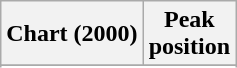<table class="wikitable sortable plainrowheaders" style="text-align:center">
<tr>
<th scope="col">Chart (2000)</th>
<th scope="col">Peak<br> position</th>
</tr>
<tr>
</tr>
<tr>
</tr>
<tr>
</tr>
</table>
